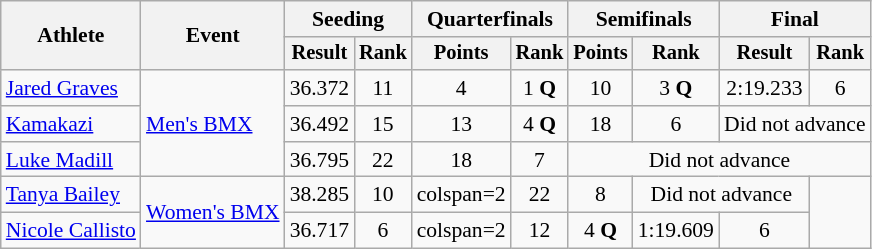<table class=wikitable style="font-size:90%">
<tr>
<th rowspan="2">Athlete</th>
<th rowspan="2">Event</th>
<th colspan="2">Seeding</th>
<th colspan="2">Quarterfinals</th>
<th colspan="2">Semifinals</th>
<th colspan="2">Final</th>
</tr>
<tr style="font-size:95%">
<th>Result</th>
<th>Rank</th>
<th>Points</th>
<th>Rank</th>
<th>Points</th>
<th>Rank</th>
<th>Result</th>
<th>Rank</th>
</tr>
<tr align=center>
<td align=left><a href='#'>Jared Graves</a></td>
<td align=left rowspan=3><a href='#'>Men's BMX</a></td>
<td>36.372</td>
<td>11</td>
<td>4</td>
<td>1 <strong>Q</strong></td>
<td>10</td>
<td>3 <strong>Q</strong></td>
<td>2:19.233</td>
<td>6</td>
</tr>
<tr align=center>
<td align=left><a href='#'>Kamakazi</a></td>
<td>36.492</td>
<td>15</td>
<td>13</td>
<td>4 <strong>Q</strong></td>
<td>18</td>
<td>6</td>
<td colspan=2>Did not advance</td>
</tr>
<tr align=center>
<td align=left><a href='#'>Luke Madill</a></td>
<td>36.795</td>
<td>22</td>
<td>18</td>
<td>7</td>
<td colspan=4>Did not advance</td>
</tr>
<tr align=center>
<td align=left><a href='#'>Tanya Bailey</a></td>
<td align=left rowspan=2><a href='#'>Women's BMX</a></td>
<td>38.285</td>
<td>10</td>
<td>colspan=2 </td>
<td>22</td>
<td>8</td>
<td colspan=2>Did not advance</td>
</tr>
<tr align=center>
<td align=left><a href='#'>Nicole Callisto</a></td>
<td>36.717</td>
<td>6</td>
<td>colspan=2 </td>
<td>12</td>
<td>4 <strong>Q</strong></td>
<td>1:19.609</td>
<td>6</td>
</tr>
</table>
